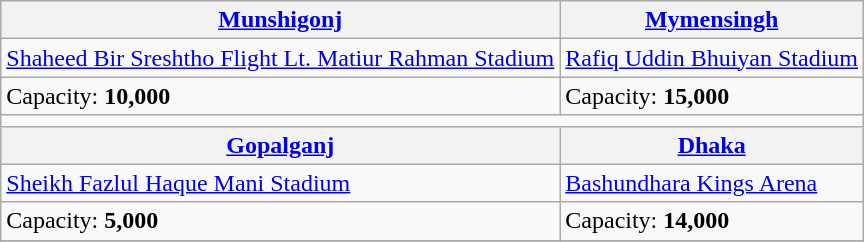<table class="wikitable">
<tr>
<th><a href='#'>Munshigonj</a></th>
<th><a href='#'>Mymensingh</a></th>
</tr>
<tr>
<td><a href='#'>Shaheed Bir Sreshtho Flight Lt. Matiur Rahman Stadium</a></td>
<td><a href='#'>Rafiq Uddin Bhuiyan Stadium</a></td>
</tr>
<tr>
<td>Capacity: <strong>10,000</strong></td>
<td>Capacity: <strong>15,000</strong></td>
</tr>
<tr>
<td colspan=3></td>
</tr>
<tr>
<th><a href='#'>Gopalganj</a></th>
<th><a href='#'>Dhaka</a></th>
</tr>
<tr>
<td><a href='#'>Sheikh Fazlul Haque Mani Stadium</a></td>
<td><a href='#'>Bashundhara Kings Arena</a></td>
</tr>
<tr>
<td>Capacity: <strong>5,000</strong></td>
<td>Capacity: <strong>14,000</strong></td>
</tr>
<tr>
</tr>
</table>
